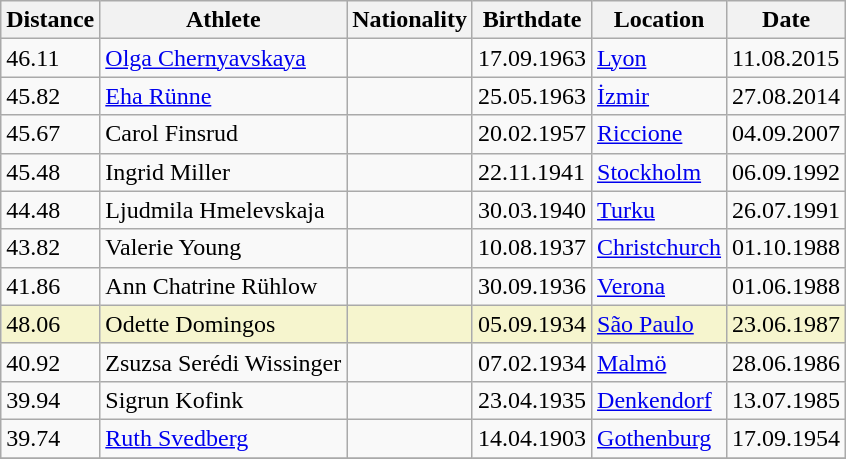<table class="wikitable">
<tr>
<th>Distance</th>
<th>Athlete</th>
<th>Nationality</th>
<th>Birthdate</th>
<th>Location</th>
<th>Date</th>
</tr>
<tr>
<td>46.11</td>
<td><a href='#'>Olga Chernyavskaya</a></td>
<td></td>
<td>17.09.1963</td>
<td><a href='#'>Lyon</a></td>
<td>11.08.2015</td>
</tr>
<tr>
<td>45.82</td>
<td><a href='#'>Eha Rünne</a></td>
<td></td>
<td>25.05.1963</td>
<td><a href='#'>İzmir</a></td>
<td>27.08.2014</td>
</tr>
<tr>
<td>45.67</td>
<td>Carol Finsrud</td>
<td></td>
<td>20.02.1957</td>
<td><a href='#'>Riccione</a></td>
<td>04.09.2007</td>
</tr>
<tr>
<td>45.48</td>
<td>Ingrid Miller</td>
<td></td>
<td>22.11.1941</td>
<td><a href='#'>Stockholm</a></td>
<td>06.09.1992</td>
</tr>
<tr>
<td>44.48</td>
<td>Ljudmila Hmelevskaja</td>
<td></td>
<td>30.03.1940</td>
<td><a href='#'>Turku</a></td>
<td>26.07.1991</td>
</tr>
<tr>
<td>43.82</td>
<td>Valerie Young</td>
<td></td>
<td>10.08.1937</td>
<td><a href='#'>Christchurch</a></td>
<td>01.10.1988</td>
</tr>
<tr>
<td>41.86</td>
<td>Ann Chatrine Rühlow</td>
<td></td>
<td>30.09.1936</td>
<td><a href='#'>Verona</a></td>
<td>01.06.1988</td>
</tr>
<tr style="background:#F6F5CE">
<td>48.06</td>
<td>Odette Domingos</td>
<td></td>
<td>05.09.1934</td>
<td><a href='#'>São Paulo</a></td>
<td>23.06.1987</td>
</tr>
<tr>
<td>40.92</td>
<td>Zsuzsa Serédi Wissinger</td>
<td></td>
<td>07.02.1934</td>
<td><a href='#'>Malmö</a></td>
<td>28.06.1986</td>
</tr>
<tr>
<td>39.94</td>
<td>Sigrun Kofink</td>
<td></td>
<td>23.04.1935</td>
<td><a href='#'>Denkendorf</a></td>
<td>13.07.1985</td>
</tr>
<tr>
<td>39.74</td>
<td><a href='#'>Ruth Svedberg</a></td>
<td></td>
<td>14.04.1903</td>
<td><a href='#'>Gothenburg</a></td>
<td>17.09.1954</td>
</tr>
<tr>
</tr>
</table>
